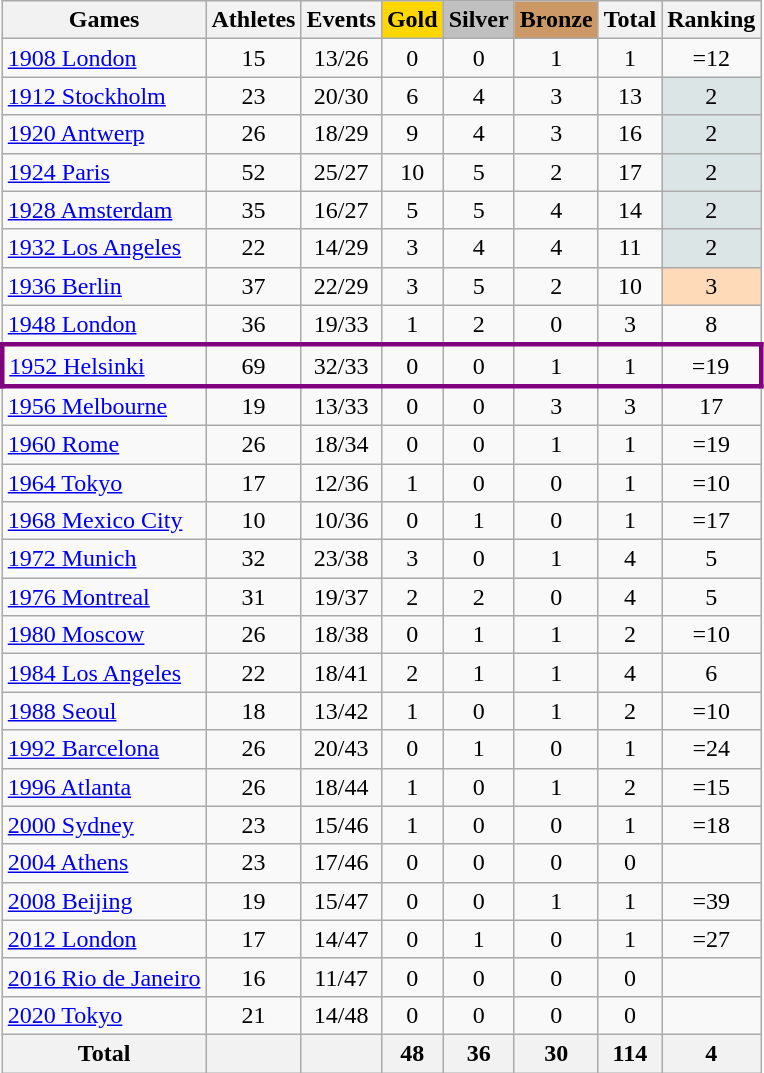<table class="wikitable sortable" style="text-align:center">
<tr>
<th>Games</th>
<th>Athletes</th>
<th>Events</th>
<th style="background-color:gold;">Gold</th>
<th style="background-color:silver;">Silver</th>
<th style="background-color:#c96;">Bronze</th>
<th>Total</th>
<th>Ranking</th>
</tr>
<tr>
<td align=left><a href='#'>1908 London</a></td>
<td>15</td>
<td>13/26</td>
<td>0</td>
<td>0</td>
<td>1</td>
<td>1</td>
<td>=12</td>
</tr>
<tr>
<td align=left><a href='#'>1912 Stockholm</a></td>
<td>23</td>
<td>20/30</td>
<td>6</td>
<td>4</td>
<td>3</td>
<td>13</td>
<td bgcolor=dce5e5>2</td>
</tr>
<tr>
<td align=left><a href='#'>1920 Antwerp</a></td>
<td>26</td>
<td>18/29</td>
<td>9</td>
<td>4</td>
<td>3</td>
<td>16</td>
<td bgcolor=dce5e5>2</td>
</tr>
<tr>
<td align=left><a href='#'>1924 Paris</a></td>
<td>52</td>
<td>25/27</td>
<td>10</td>
<td>5</td>
<td>2</td>
<td>17</td>
<td bgcolor=dce5e5>2</td>
</tr>
<tr>
<td align=left><a href='#'>1928 Amsterdam</a></td>
<td>35</td>
<td>16/27</td>
<td>5</td>
<td>5</td>
<td>4</td>
<td>14</td>
<td bgcolor=dce5e5>2</td>
</tr>
<tr>
<td align=left><a href='#'>1932 Los Angeles</a></td>
<td>22</td>
<td>14/29</td>
<td>3</td>
<td>4</td>
<td>4</td>
<td>11</td>
<td bgcolor=dce5e5>2</td>
</tr>
<tr>
<td align=left><a href='#'>1936 Berlin</a></td>
<td>37</td>
<td>22/29</td>
<td>3</td>
<td>5</td>
<td>2</td>
<td>10</td>
<td bgcolor=ffdab9>3</td>
</tr>
<tr>
<td align=left><a href='#'>1948 London</a></td>
<td>36</td>
<td>19/33</td>
<td>1</td>
<td>2</td>
<td>0</td>
<td>3</td>
<td>8</td>
</tr>
<tr align=center style="border: 3px solid purple">
<td align=left><a href='#'>1952 Helsinki</a></td>
<td>69</td>
<td>32/33</td>
<td>0</td>
<td>0</td>
<td>1</td>
<td>1</td>
<td>=19</td>
</tr>
<tr>
<td align=left><a href='#'>1956 Melbourne</a></td>
<td>19</td>
<td>13/33</td>
<td>0</td>
<td>0</td>
<td>3</td>
<td>3</td>
<td>17</td>
</tr>
<tr>
<td align=left><a href='#'>1960 Rome</a></td>
<td>26</td>
<td>18/34</td>
<td>0</td>
<td>0</td>
<td>1</td>
<td>1</td>
<td>=19</td>
</tr>
<tr>
<td align=left><a href='#'>1964 Tokyo</a></td>
<td>17</td>
<td>12/36</td>
<td>1</td>
<td>0</td>
<td>0</td>
<td>1</td>
<td>=10</td>
</tr>
<tr>
<td align=left><a href='#'>1968 Mexico City</a></td>
<td>10</td>
<td>10/36</td>
<td>0</td>
<td>1</td>
<td>0</td>
<td>1</td>
<td>=17</td>
</tr>
<tr>
<td align=left><a href='#'>1972 Munich</a></td>
<td>32</td>
<td>23/38</td>
<td>3</td>
<td>0</td>
<td>1</td>
<td>4</td>
<td>5</td>
</tr>
<tr>
<td align=left><a href='#'>1976 Montreal</a></td>
<td>31</td>
<td>19/37</td>
<td>2</td>
<td>2</td>
<td>0</td>
<td>4</td>
<td>5</td>
</tr>
<tr>
<td align=left><a href='#'>1980 Moscow</a></td>
<td>26</td>
<td>18/38</td>
<td>0</td>
<td>1</td>
<td>1</td>
<td>2</td>
<td>=10</td>
</tr>
<tr>
<td align=left><a href='#'>1984 Los Angeles</a></td>
<td>22</td>
<td>18/41</td>
<td>2</td>
<td>1</td>
<td>1</td>
<td>4</td>
<td>6</td>
</tr>
<tr>
<td align=left><a href='#'>1988 Seoul</a></td>
<td>18</td>
<td>13/42</td>
<td>1</td>
<td>0</td>
<td>1</td>
<td>2</td>
<td>=10</td>
</tr>
<tr>
<td align=left><a href='#'>1992 Barcelona</a></td>
<td>26</td>
<td>20/43</td>
<td>0</td>
<td>1</td>
<td>0</td>
<td>1</td>
<td>=24</td>
</tr>
<tr>
<td align=left><a href='#'>1996 Atlanta</a></td>
<td>26</td>
<td>18/44</td>
<td>1</td>
<td>0</td>
<td>1</td>
<td>2</td>
<td>=15</td>
</tr>
<tr>
<td align=left><a href='#'>2000 Sydney</a></td>
<td>23</td>
<td>15/46</td>
<td>1</td>
<td>0</td>
<td>0</td>
<td>1</td>
<td>=18</td>
</tr>
<tr>
<td align=left><a href='#'>2004 Athens</a></td>
<td>23</td>
<td>17/46</td>
<td>0</td>
<td>0</td>
<td>0</td>
<td>0</td>
<td></td>
</tr>
<tr>
<td align=left><a href='#'>2008 Beijing</a></td>
<td>19</td>
<td>15/47</td>
<td>0</td>
<td>0</td>
<td>1</td>
<td>1</td>
<td>=39</td>
</tr>
<tr>
<td align=left><a href='#'>2012 London</a></td>
<td>17</td>
<td>14/47</td>
<td>0</td>
<td>1</td>
<td>0</td>
<td>1</td>
<td>=27</td>
</tr>
<tr>
<td align=left><a href='#'>2016 Rio de Janeiro</a></td>
<td>16</td>
<td>11/47</td>
<td>0</td>
<td>0</td>
<td>0</td>
<td>0</td>
<td></td>
</tr>
<tr>
<td align=left><a href='#'>2020 Tokyo</a></td>
<td>21</td>
<td>14/48</td>
<td>0</td>
<td>0</td>
<td>0</td>
<td>0</td>
<td></td>
</tr>
<tr>
<th>Total</th>
<th></th>
<th></th>
<th>48</th>
<th>36</th>
<th>30</th>
<th>114</th>
<th>4</th>
</tr>
</table>
